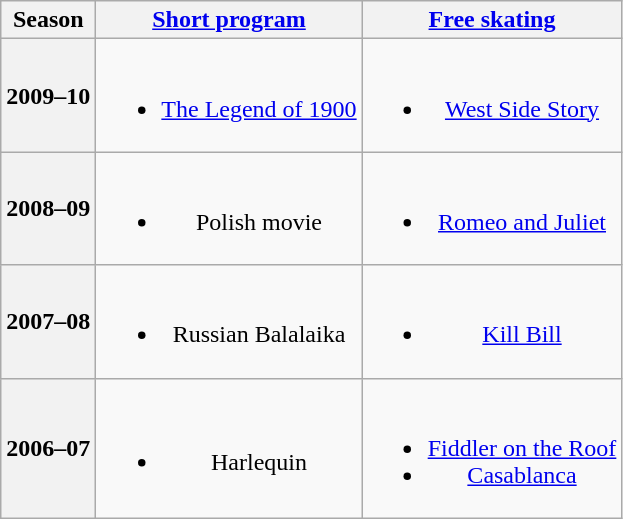<table class=wikitable style=text-align:center>
<tr>
<th>Season</th>
<th><a href='#'>Short program</a></th>
<th><a href='#'>Free skating</a></th>
</tr>
<tr>
<th>2009–10 <br> </th>
<td><br><ul><li><a href='#'>The Legend of 1900</a> <br></li></ul></td>
<td><br><ul><li><a href='#'>West Side Story</a> <br></li></ul></td>
</tr>
<tr>
<th>2008–09 <br> </th>
<td><br><ul><li>Polish movie</li></ul></td>
<td><br><ul><li><a href='#'>Romeo and Juliet</a> <br></li></ul></td>
</tr>
<tr>
<th>2007–08 <br> </th>
<td><br><ul><li>Russian Balalaika</li></ul></td>
<td><br><ul><li><a href='#'>Kill Bill</a></li></ul></td>
</tr>
<tr>
<th>2006–07 <br> </th>
<td><br><ul><li>Harlequin</li></ul></td>
<td><br><ul><li><a href='#'>Fiddler on the Roof</a> <br></li><li><a href='#'>Casablanca</a> <br></li></ul></td>
</tr>
</table>
